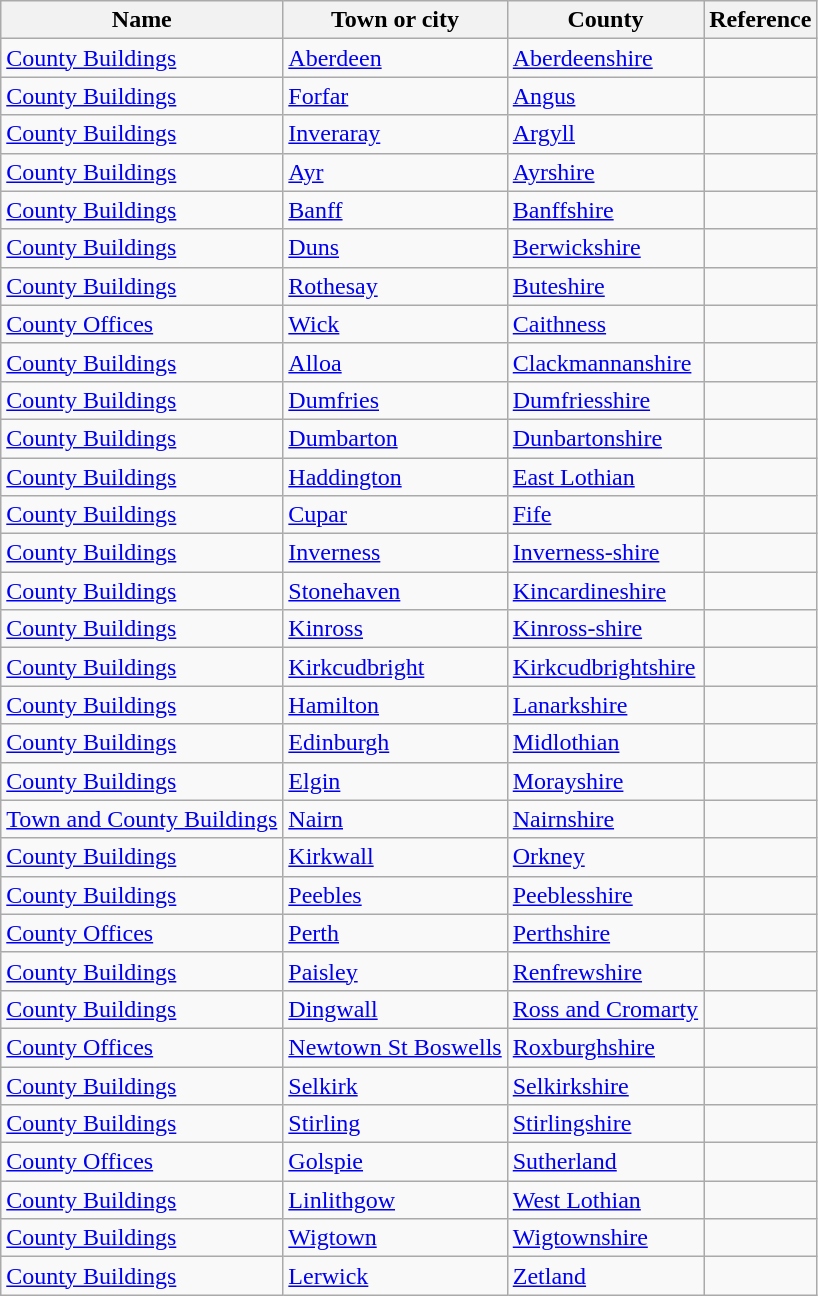<table class="wikitable sortable">
<tr>
<th>Name</th>
<th>Town or city</th>
<th>County</th>
<th>Reference</th>
</tr>
<tr>
<td><a href='#'>County Buildings</a></td>
<td><a href='#'>Aberdeen</a></td>
<td><a href='#'>Aberdeenshire</a></td>
<td></td>
</tr>
<tr>
<td><a href='#'>County Buildings</a></td>
<td><a href='#'>Forfar</a></td>
<td><a href='#'>Angus</a></td>
<td></td>
</tr>
<tr>
<td><a href='#'>County Buildings</a></td>
<td><a href='#'>Inveraray</a></td>
<td><a href='#'>Argyll</a></td>
<td></td>
</tr>
<tr>
<td><a href='#'>County Buildings</a></td>
<td><a href='#'>Ayr</a></td>
<td><a href='#'>Ayrshire</a></td>
<td></td>
</tr>
<tr>
<td><a href='#'>County Buildings</a></td>
<td><a href='#'>Banff</a></td>
<td><a href='#'>Banffshire</a></td>
<td></td>
</tr>
<tr>
<td><a href='#'>County Buildings</a></td>
<td><a href='#'>Duns</a></td>
<td><a href='#'>Berwickshire</a></td>
<td></td>
</tr>
<tr>
<td><a href='#'>County Buildings</a></td>
<td><a href='#'>Rothesay</a></td>
<td><a href='#'>Buteshire</a></td>
<td></td>
</tr>
<tr>
<td><a href='#'>County Offices</a></td>
<td><a href='#'>Wick</a></td>
<td><a href='#'>Caithness</a></td>
<td></td>
</tr>
<tr>
<td><a href='#'>County Buildings</a></td>
<td><a href='#'>Alloa</a></td>
<td><a href='#'>Clackmannanshire</a></td>
<td></td>
</tr>
<tr>
<td><a href='#'>County Buildings</a></td>
<td><a href='#'>Dumfries</a></td>
<td><a href='#'>Dumfriesshire</a></td>
<td></td>
</tr>
<tr>
<td><a href='#'>County Buildings</a></td>
<td><a href='#'>Dumbarton</a></td>
<td><a href='#'>Dunbartonshire</a></td>
<td></td>
</tr>
<tr>
<td><a href='#'>County Buildings</a></td>
<td><a href='#'>Haddington</a></td>
<td><a href='#'>East Lothian</a></td>
<td></td>
</tr>
<tr>
<td><a href='#'>County Buildings</a></td>
<td><a href='#'>Cupar</a></td>
<td><a href='#'>Fife</a></td>
<td></td>
</tr>
<tr>
<td><a href='#'>County Buildings</a></td>
<td><a href='#'>Inverness</a></td>
<td><a href='#'>Inverness-shire</a></td>
<td></td>
</tr>
<tr>
<td><a href='#'>County Buildings</a></td>
<td><a href='#'>Stonehaven</a></td>
<td><a href='#'>Kincardineshire</a></td>
<td></td>
</tr>
<tr>
<td><a href='#'>County Buildings</a></td>
<td><a href='#'>Kinross</a></td>
<td><a href='#'>Kinross-shire</a></td>
<td></td>
</tr>
<tr>
<td><a href='#'>County Buildings</a></td>
<td><a href='#'>Kirkcudbright</a></td>
<td><a href='#'>Kirkcudbrightshire</a></td>
<td></td>
</tr>
<tr>
<td><a href='#'>County Buildings</a></td>
<td><a href='#'>Hamilton</a></td>
<td><a href='#'>Lanarkshire</a></td>
<td></td>
</tr>
<tr>
<td><a href='#'>County Buildings</a></td>
<td><a href='#'>Edinburgh</a></td>
<td><a href='#'>Midlothian</a></td>
<td></td>
</tr>
<tr>
<td><a href='#'>County Buildings</a></td>
<td><a href='#'>Elgin</a></td>
<td><a href='#'>Morayshire</a></td>
<td></td>
</tr>
<tr>
<td><a href='#'>Town and County Buildings</a></td>
<td><a href='#'>Nairn</a></td>
<td><a href='#'>Nairnshire</a></td>
<td></td>
</tr>
<tr>
<td><a href='#'>County Buildings</a></td>
<td><a href='#'>Kirkwall</a></td>
<td><a href='#'>Orkney</a></td>
<td></td>
</tr>
<tr>
<td><a href='#'>County Buildings</a></td>
<td><a href='#'>Peebles</a></td>
<td><a href='#'>Peeblesshire</a></td>
<td></td>
</tr>
<tr>
<td><a href='#'>County Offices</a></td>
<td><a href='#'>Perth</a></td>
<td><a href='#'>Perthshire</a></td>
<td></td>
</tr>
<tr>
<td><a href='#'>County Buildings</a></td>
<td><a href='#'>Paisley</a></td>
<td><a href='#'>Renfrewshire</a></td>
<td></td>
</tr>
<tr>
<td><a href='#'>County Buildings</a></td>
<td><a href='#'>Dingwall</a></td>
<td><a href='#'>Ross and Cromarty</a></td>
<td></td>
</tr>
<tr>
<td><a href='#'>County Offices</a></td>
<td><a href='#'>Newtown St Boswells</a></td>
<td><a href='#'>Roxburghshire</a></td>
<td></td>
</tr>
<tr>
<td><a href='#'>County Buildings</a></td>
<td><a href='#'>Selkirk</a></td>
<td><a href='#'>Selkirkshire</a></td>
<td></td>
</tr>
<tr>
<td><a href='#'>County Buildings</a></td>
<td><a href='#'>Stirling</a></td>
<td><a href='#'>Stirlingshire</a></td>
<td></td>
</tr>
<tr>
<td><a href='#'>County Offices</a></td>
<td><a href='#'>Golspie</a></td>
<td><a href='#'>Sutherland</a></td>
<td></td>
</tr>
<tr>
<td><a href='#'>County Buildings</a></td>
<td><a href='#'>Linlithgow</a></td>
<td><a href='#'>West Lothian</a></td>
<td></td>
</tr>
<tr>
<td><a href='#'>County Buildings</a></td>
<td><a href='#'>Wigtown</a></td>
<td><a href='#'>Wigtownshire</a></td>
<td></td>
</tr>
<tr>
<td><a href='#'>County Buildings</a></td>
<td><a href='#'>Lerwick</a></td>
<td><a href='#'>Zetland</a></td>
<td></td>
</tr>
</table>
